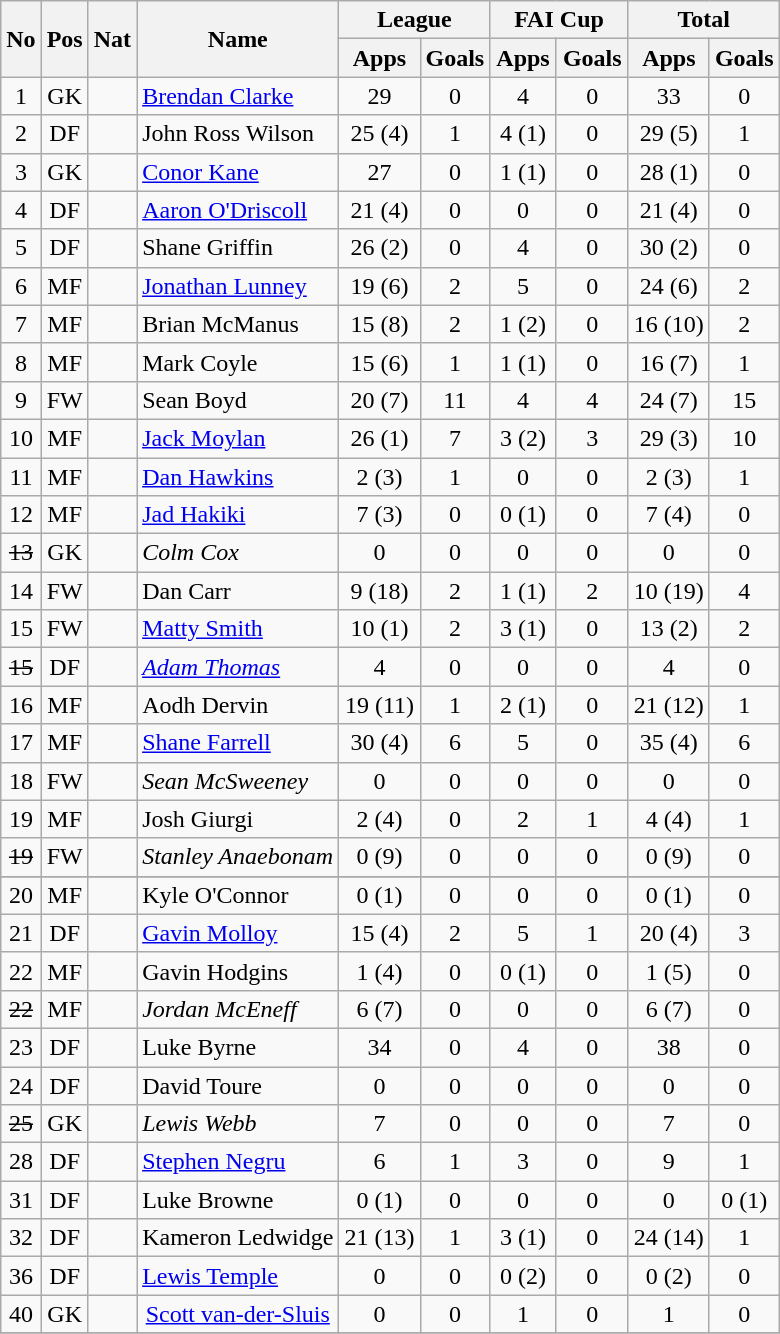<table class="wikitable sortable" style="text-align:center">
<tr>
<th rowspan="2">No</th>
<th rowspan="2">Pos</th>
<th rowspan="2">Nat</th>
<th rowspan="2">Name</th>
<th colspan="2" style="width:85px;">League</th>
<th colspan="2" style="width:85px;">FAI Cup</th>
<th colspan="2" style="width:85px;">Total</th>
</tr>
<tr>
<th>Apps</th>
<th>Goals</th>
<th>Apps</th>
<th>Goals</th>
<th>Apps</th>
<th>Goals</th>
</tr>
<tr>
<td>1</td>
<td>GK</td>
<td></td>
<td style="text-align:left;"><a href='#'>Brendan Clarke</a></td>
<td>29</td>
<td>0</td>
<td>4</td>
<td>0</td>
<td>33</td>
<td>0</td>
</tr>
<tr>
<td>2</td>
<td>DF</td>
<td></td>
<td style="text-align:left;">John Ross Wilson</td>
<td>25 (4)</td>
<td>1</td>
<td>4 (1)</td>
<td>0</td>
<td>29 (5)</td>
<td>1</td>
</tr>
<tr>
<td>3</td>
<td>GK</td>
<td></td>
<td style="text-align:left;"><a href='#'>Conor Kane</a></td>
<td>27</td>
<td>0</td>
<td>1 (1)</td>
<td>0</td>
<td>28 (1)</td>
<td>0</td>
</tr>
<tr>
<td>4</td>
<td>DF</td>
<td></td>
<td style="text-align:left;"><a href='#'>Aaron O'Driscoll</a></td>
<td>21 (4)</td>
<td>0</td>
<td>0</td>
<td>0</td>
<td>21 (4)</td>
<td>0</td>
</tr>
<tr>
<td>5</td>
<td>DF</td>
<td></td>
<td style="text-align:left;">Shane Griffin</td>
<td>26 (2)</td>
<td>0</td>
<td>4</td>
<td>0</td>
<td>30 (2)</td>
<td>0</td>
</tr>
<tr>
<td>6</td>
<td>MF</td>
<td></td>
<td style="text-align:left;"><a href='#'>Jonathan Lunney</a></td>
<td>19 (6)</td>
<td>2</td>
<td>5</td>
<td>0</td>
<td>24 (6)</td>
<td>2</td>
</tr>
<tr>
<td>7</td>
<td>MF</td>
<td></td>
<td style="text-align:left;">Brian McManus</td>
<td>15 (8)</td>
<td>2</td>
<td>1 (2)</td>
<td>0</td>
<td>16 (10)</td>
<td>2</td>
</tr>
<tr>
<td>8</td>
<td>MF</td>
<td></td>
<td style="text-align:left;">Mark Coyle</td>
<td>15 (6)</td>
<td>1</td>
<td>1 (1)</td>
<td>0</td>
<td>16 (7)</td>
<td>1</td>
</tr>
<tr>
<td>9</td>
<td>FW</td>
<td></td>
<td style="text-align:left;">Sean Boyd</td>
<td>20 (7)</td>
<td>11</td>
<td>4</td>
<td>4</td>
<td>24 (7)</td>
<td>15</td>
</tr>
<tr>
<td>10</td>
<td>MF</td>
<td></td>
<td style="text-align:left;"><a href='#'>Jack Moylan</a></td>
<td>26 (1)</td>
<td>7</td>
<td>3 (2)</td>
<td>3</td>
<td>29 (3)</td>
<td>10</td>
</tr>
<tr>
<td>11</td>
<td>MF</td>
<td></td>
<td style="text-align:left;"><a href='#'>Dan Hawkins</a></td>
<td>2 (3)</td>
<td>1</td>
<td>0</td>
<td>0</td>
<td>2 (3)</td>
<td>1</td>
</tr>
<tr>
<td>12</td>
<td>MF</td>
<td></td>
<td style="text-align:left;"><a href='#'>Jad Hakiki</a></td>
<td>7 (3)</td>
<td>0</td>
<td>0 (1)</td>
<td>0</td>
<td>7 (4)</td>
<td>0</td>
</tr>
<tr>
<td><s>13</s></td>
<td>GK</td>
<td></td>
<td style="text-align:left;"><em>Colm Cox</em></td>
<td>0</td>
<td>0</td>
<td>0</td>
<td>0</td>
<td>0</td>
<td>0</td>
</tr>
<tr>
<td>14</td>
<td>FW</td>
<td></td>
<td style="text-align:left;">Dan Carr</td>
<td>9 (18)</td>
<td>2</td>
<td>1 (1)</td>
<td>2</td>
<td>10 (19)</td>
<td>4</td>
</tr>
<tr>
<td>15</td>
<td>FW</td>
<td></td>
<td style="text-align:left;"><a href='#'>Matty Smith</a></td>
<td>10 (1)</td>
<td>2</td>
<td>3 (1)</td>
<td>0</td>
<td>13 (2)</td>
<td>2</td>
</tr>
<tr>
<td><s>15</s></td>
<td>DF</td>
<td></td>
<td style="text-align:left;"><em><a href='#'>Adam Thomas</a></em></td>
<td>4</td>
<td>0</td>
<td>0</td>
<td>0</td>
<td>4</td>
<td>0</td>
</tr>
<tr>
<td>16</td>
<td>MF</td>
<td></td>
<td style="text-align:left;">Aodh Dervin</td>
<td>19 (11)</td>
<td>1</td>
<td>2 (1)</td>
<td>0</td>
<td>21 (12)</td>
<td>1</td>
</tr>
<tr>
<td>17</td>
<td>MF</td>
<td></td>
<td style="text-align:left;"><a href='#'>Shane Farrell</a></td>
<td>30 (4)</td>
<td>6</td>
<td>5</td>
<td>0</td>
<td>35 (4)</td>
<td>6</td>
</tr>
<tr>
<td>18</td>
<td>FW</td>
<td></td>
<td style="text-align:left;"><em>Sean McSweeney</em></td>
<td>0</td>
<td>0</td>
<td>0</td>
<td>0</td>
<td>0</td>
<td>0</td>
</tr>
<tr>
<td>19</td>
<td>MF</td>
<td></td>
<td style="text-align:left;">Josh Giurgi</td>
<td>2 (4)</td>
<td>0</td>
<td>2</td>
<td>1</td>
<td>4 (4)</td>
<td>1</td>
</tr>
<tr>
<td><s>19</s></td>
<td>FW</td>
<td></td>
<td style="text-align:left;"><em>Stanley Anaebonam</em></td>
<td>0 (9)</td>
<td>0</td>
<td>0</td>
<td>0</td>
<td>0 (9)</td>
<td>0</td>
</tr>
<tr>
</tr>
<tr>
<td>20</td>
<td>MF</td>
<td></td>
<td style="text-align:left;">Kyle O'Connor</td>
<td>0 (1)</td>
<td>0</td>
<td>0</td>
<td>0</td>
<td>0 (1)</td>
<td>0</td>
</tr>
<tr>
<td>21</td>
<td>DF</td>
<td></td>
<td style="text-align:left;"><a href='#'>Gavin Molloy</a></td>
<td>15 (4)</td>
<td>2</td>
<td>5</td>
<td>1</td>
<td>20 (4)</td>
<td>3</td>
</tr>
<tr>
<td>22</td>
<td>MF</td>
<td></td>
<td style="text-align:left;">Gavin Hodgins</td>
<td>1 (4)</td>
<td>0</td>
<td>0 (1)</td>
<td>0</td>
<td>1 (5)</td>
<td>0</td>
</tr>
<tr>
<td><s>22</s></td>
<td>MF</td>
<td></td>
<td style="text-align:left;"><em>Jordan McEneff</em></td>
<td>6 (7)</td>
<td>0</td>
<td>0</td>
<td>0</td>
<td>6 (7)</td>
<td>0</td>
</tr>
<tr>
<td>23</td>
<td>DF</td>
<td></td>
<td style="text-align:left;">Luke Byrne</td>
<td>34</td>
<td>0</td>
<td>4</td>
<td>0</td>
<td>38</td>
<td>0</td>
</tr>
<tr>
<td>24</td>
<td>DF</td>
<td></td>
<td style="text-align:left;">David Toure</td>
<td>0</td>
<td>0</td>
<td>0</td>
<td>0</td>
<td>0</td>
<td>0</td>
</tr>
<tr>
<td><s>25</s></td>
<td>GK</td>
<td></td>
<td style="text-align:left;"><em>Lewis Webb</em></td>
<td>7</td>
<td>0</td>
<td>0</td>
<td>0</td>
<td>7</td>
<td>0</td>
</tr>
<tr>
<td>28</td>
<td>DF</td>
<td></td>
<td style="text-align:left;"><a href='#'>Stephen Negru</a></td>
<td>6</td>
<td>1</td>
<td>3</td>
<td>0</td>
<td>9</td>
<td>1</td>
</tr>
<tr>
<td>31</td>
<td>DF</td>
<td></td>
<td style="text-align:left;">Luke Browne</td>
<td>0 (1)</td>
<td>0</td>
<td>0</td>
<td>0</td>
<td>0</td>
<td>0 (1)</td>
</tr>
<tr>
<td>32</td>
<td>DF</td>
<td></td>
<td style="text-align:left;">Kameron Ledwidge</td>
<td>21 (13)</td>
<td>1</td>
<td>3 (1)</td>
<td>0</td>
<td>24 (14)</td>
<td>1</td>
</tr>
<tr>
<td>36</td>
<td>DF</td>
<td></td>
<td style="text-align:left;"><a href='#'>Lewis Temple</a></td>
<td>0</td>
<td>0</td>
<td>0 (2)</td>
<td>0</td>
<td>0 (2)</td>
<td>0</td>
</tr>
<tr>
<td>40</td>
<td>GK</td>
<td></td>
<td style="test-align:left;"><a href='#'>Scott van-der-Sluis</a></td>
<td>0</td>
<td>0</td>
<td>1</td>
<td>0</td>
<td>1</td>
<td>0</td>
</tr>
<tr>
</tr>
</table>
